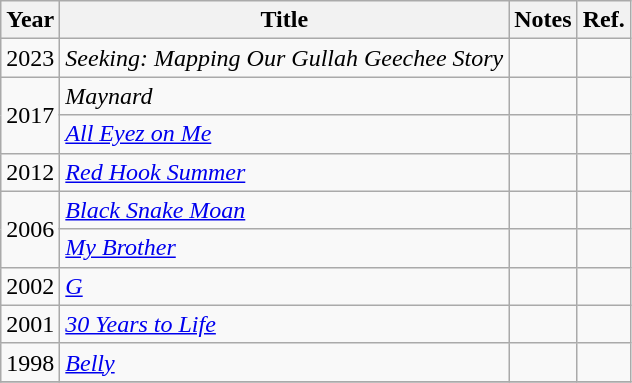<table class="wikitable" style="font-size:100%">
<tr style="text-align:center;">
<th>Year</th>
<th>Title</th>
<th>Notes</th>
<th>Ref.</th>
</tr>
<tr>
<td rowspan="1">2023</td>
<td><em>Seeking: Mapping Our Gullah Geechee Story</em></td>
<td></td>
<td></td>
</tr>
<tr>
<td rowspan="2">2017</td>
<td><em>Maynard</em></td>
<td></td>
<td></td>
</tr>
<tr>
<td><em><a href='#'>All Eyez on Me</a></em></td>
<td></td>
<td></td>
</tr>
<tr>
<td rowspan="1">2012</td>
<td><em><a href='#'>Red Hook Summer</a></em></td>
<td></td>
<td></td>
</tr>
<tr>
<td rowspan="2">2006</td>
<td><em><a href='#'>Black Snake Moan</a></em></td>
<td></td>
<td></td>
</tr>
<tr>
<td><em><a href='#'>My Brother</a></em></td>
<td></td>
<td></td>
</tr>
<tr>
<td rowspan="1">2002</td>
<td><em><a href='#'>G</a></em></td>
<td></td>
<td></td>
</tr>
<tr>
<td rowspan="1">2001</td>
<td><em><a href='#'>30 Years to Life</a></em></td>
<td></td>
<td></td>
</tr>
<tr>
<td rowspan="1">1998</td>
<td><em><a href='#'>Belly</a></em></td>
<td></td>
<td></td>
</tr>
<tr>
</tr>
</table>
